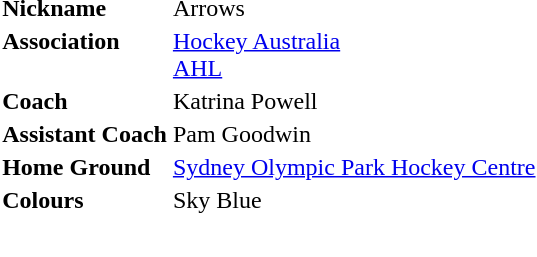<table class="toccolours" style="float: right; clear: right; margin: 0 0 0.5em 1em;">
<tr style="vertical-align: top;">
<td colspan="2" align="center"></td>
</tr>
<tr style="vertical-align: top;">
<td style="padding-right:1em;"><strong>Nickname</strong></td>
<td>Arrows</td>
</tr>
<tr style="vertical-align: top;">
<td style="padding-right:1em;"><strong>Association</strong></td>
<td><a href='#'>Hockey Australia</a><br><a href='#'>AHL</a></td>
</tr>
<tr style="vertical-align: top;">
<td><strong>Coach</strong></td>
<td>Katrina Powell</td>
</tr>
<tr style="vertical-align: top;">
<td><strong>Assistant Coach</strong></td>
<td>Pam Goodwin</td>
</tr>
<tr style="vertical-align: top;">
<td><strong>Home Ground</strong></td>
<td><a href='#'>Sydney Olympic Park Hockey Centre</a><br></td>
</tr>
<tr style="vertical-align: top;">
<td><strong>Colours</strong></td>
<td>Sky Blue<br></td>
</tr>
<tr style="vertical-align: top;">
</tr>
<tr>
<td class="toccolours" style="padding: 0; background: #FFFFFF; text-align: center;" colspan="2"><br><table style="width:100%; text-align:center;">
<tr>
<td></td>
<td></td>
</tr>
</table>
</td>
</tr>
</table>
